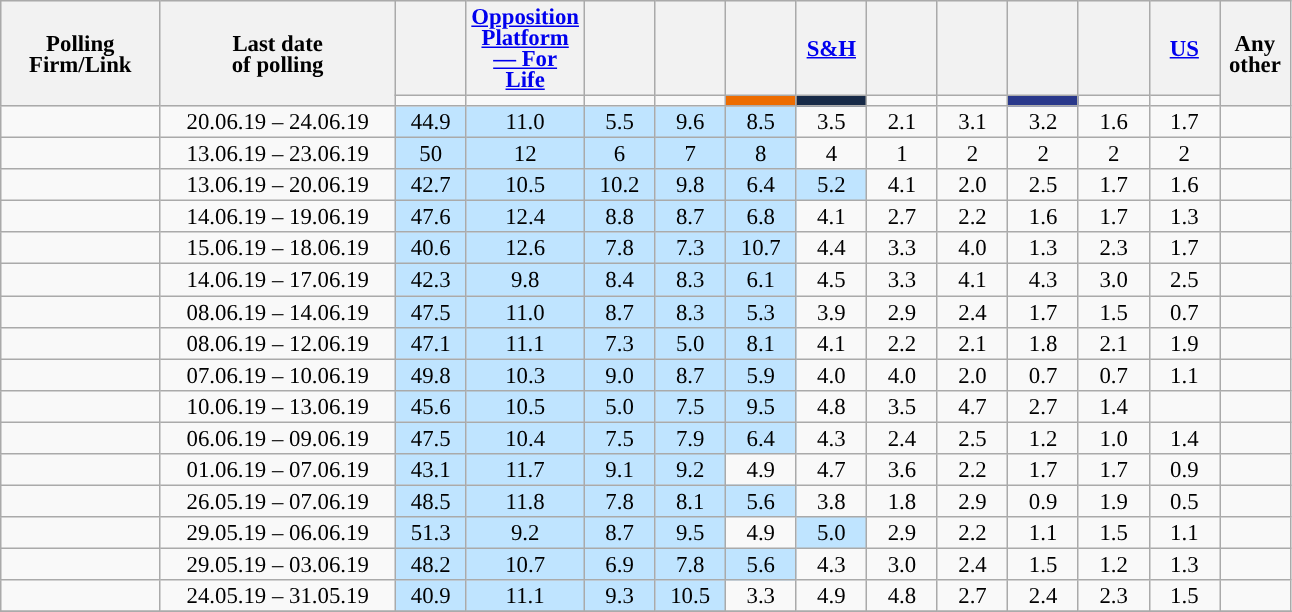<table class="wikitable" style="text-align:center;font-size:95%;line-height:14px;">
<tr style="height:40px; background-color:#E9E9E9">
<th style="width:99px;" rowspan=2>Polling Firm/Link</th>
<th style="width:150px;" rowspan=2>Last date<br>of polling</th>
<th style="width:40px;"></th>
<th style="width:40px;"><a href='#'>Opposition Platform — For Life</a></th>
<th style="width:40px;"></th>
<th style="width:40px;"></th>
<th style="width:40px;"></th>
<th style="width:40px;"><a href='#'>S&H</a></th>
<th style="width:40px;"></th>
<th style="width:40px;"></th>
<th style="width:40px;"></th>
<th style="width:40px;"></th>
<th style="width:40px;"><a href='#'>US</a></th>
<th style="width:40px;" rowspan=2>Any other</th>
</tr>
<tr>
<td style="background:"></td>
<td style="background:"></td>
<td style="background:"></td>
<td style="background:"></td>
<td style="background:#ED6C00" ></td>
<td style="background:#172A47"  ></td>
<td style="background:"></td>
<td style="background:"></td>
<td style="background:#29388B" ></td>
<td style="background:"></td>
<td style="background:"></td>
</tr>
<tr>
<td></td>
<td>20.06.19 – 24.06.19</td>
<td bgcolor="#bfe4ff" >44.9</td>
<td bgcolor="#bfe4ff" >11.0</td>
<td bgcolor="#bfe4ff" >5.5</td>
<td bgcolor="#bfe4ff" >9.6</td>
<td bgcolor="#bfe4ff" >8.5</td>
<td>3.5</td>
<td>2.1</td>
<td>3.1</td>
<td>3.2</td>
<td>1.6</td>
<td>1.7</td>
<td></td>
</tr>
<tr>
<td></td>
<td>13.06.19 – 23.06.19</td>
<td bgcolor="#bfe4ff" >50</td>
<td bgcolor="#bfe4ff" >12</td>
<td bgcolor="#bfe4ff" >6</td>
<td bgcolor="#bfe4ff" >7</td>
<td bgcolor="#bfe4ff" >8</td>
<td>4</td>
<td>1</td>
<td>2</td>
<td>2</td>
<td>2</td>
<td>2</td>
<td></td>
</tr>
<tr>
<td></td>
<td>13.06.19 – 20.06.19</td>
<td bgcolor="#bfe4ff" >42.7</td>
<td bgcolor="#bfe4ff" >10.5</td>
<td bgcolor="#bfe4ff" >10.2</td>
<td bgcolor="#bfe4ff" >9.8</td>
<td bgcolor="#bfe4ff" >6.4</td>
<td bgcolor="#bfe4ff" >5.2</td>
<td>4.1</td>
<td>2.0</td>
<td>2.5</td>
<td>1.7</td>
<td>1.6</td>
<td></td>
</tr>
<tr>
<td></td>
<td>14.06.19 – 19.06.19</td>
<td bgcolor="#bfe4ff" >47.6</td>
<td bgcolor="#bfe4ff" >12.4</td>
<td bgcolor="#bfe4ff" >8.8</td>
<td bgcolor="#bfe4ff" >8.7</td>
<td bgcolor="#bfe4ff" >6.8</td>
<td>4.1</td>
<td>2.7</td>
<td>2.2</td>
<td>1.6</td>
<td>1.7</td>
<td>1.3</td>
<td></td>
</tr>
<tr>
<td></td>
<td>15.06.19 – 18.06.19</td>
<td bgcolor="#bfe4ff" >40.6</td>
<td bgcolor="#bfe4ff" >12.6</td>
<td bgcolor="#bfe4ff" >7.8</td>
<td bgcolor="#bfe4ff" >7.3</td>
<td bgcolor="#bfe4ff" >10.7</td>
<td>4.4</td>
<td>3.3</td>
<td>4.0</td>
<td>1.3</td>
<td>2.3</td>
<td>1.7</td>
<td></td>
</tr>
<tr>
<td></td>
<td>14.06.19 – 17.06.19</td>
<td bgcolor="#bfe4ff" >42.3</td>
<td bgcolor="#bfe4ff" >9.8</td>
<td bgcolor="#bfe4ff" >8.4</td>
<td bgcolor="#bfe4ff" >8.3</td>
<td bgcolor="#bfe4ff" >6.1</td>
<td>4.5</td>
<td>3.3</td>
<td>4.1</td>
<td>4.3</td>
<td>3.0</td>
<td>2.5</td>
<td></td>
</tr>
<tr>
<td> </td>
<td>08.06.19 – 14.06.19</td>
<td bgcolor="#bfe4ff" >47.5</td>
<td bgcolor="#bfe4ff" >11.0</td>
<td bgcolor="#bfe4ff" >8.7</td>
<td bgcolor="#bfe4ff" >8.3</td>
<td bgcolor="#bfe4ff" >5.3</td>
<td>3.9</td>
<td>2.9</td>
<td>2.4</td>
<td>1.7</td>
<td>1.5</td>
<td>0.7</td>
<td></td>
</tr>
<tr>
<td></td>
<td>08.06.19 – 12.06.19</td>
<td bgcolor="#bfe4ff" >47.1</td>
<td bgcolor="#bfe4ff" >11.1</td>
<td bgcolor="#bfe4ff" >7.3</td>
<td bgcolor="#bfe4ff" >5.0</td>
<td bgcolor="#bfe4ff" >8.1</td>
<td>4.1</td>
<td>2.2</td>
<td>2.1</td>
<td>1.8</td>
<td>2.1</td>
<td>1.9</td>
<td></td>
</tr>
<tr>
<td></td>
<td>07.06.19 – 10.06.19</td>
<td bgcolor="#bfe4ff" >49.8</td>
<td bgcolor="#bfe4ff" >10.3</td>
<td bgcolor="#bfe4ff" >9.0</td>
<td bgcolor="#bfe4ff" >8.7</td>
<td bgcolor="#bfe4ff" >5.9</td>
<td>4.0</td>
<td>4.0</td>
<td>2.0</td>
<td>0.7</td>
<td>0.7</td>
<td>1.1</td>
<td></td>
</tr>
<tr>
<td></td>
<td>10.06.19 – 13.06.19</td>
<td bgcolor="#bfe4ff" >45.6</td>
<td bgcolor="#bfe4ff" >10.5</td>
<td bgcolor="#bfe4ff" >5.0</td>
<td bgcolor="#bfe4ff" >7.5</td>
<td bgcolor="#bfe4ff" >9.5</td>
<td>4.8</td>
<td>3.5</td>
<td>4.7</td>
<td>2.7</td>
<td>1.4</td>
<td></td>
<td></td>
</tr>
<tr>
<td></td>
<td>06.06.19 – 09.06.19</td>
<td bgcolor="#bfe4ff" >47.5</td>
<td bgcolor="#bfe4ff" >10.4</td>
<td bgcolor="#bfe4ff" >7.5</td>
<td bgcolor="#bfe4ff" >7.9</td>
<td bgcolor="#bfe4ff" >6.4</td>
<td>4.3</td>
<td>2.4</td>
<td>2.5</td>
<td>1.2</td>
<td>1.0</td>
<td>1.4</td>
<td></td>
</tr>
<tr>
<td></td>
<td>01.06.19 – 07.06.19</td>
<td bgcolor="#bfe4ff" >43.1</td>
<td bgcolor="#bfe4ff" >11.7</td>
<td bgcolor="#bfe4ff" >9.1</td>
<td bgcolor="#bfe4ff" >9.2</td>
<td>4.9</td>
<td>4.7</td>
<td>3.6</td>
<td>2.2</td>
<td>1.7</td>
<td>1.7</td>
<td>0.9</td>
<td></td>
</tr>
<tr>
<td></td>
<td>26.05.19 – 07.06.19</td>
<td bgcolor="#bfe4ff" >48.5</td>
<td bgcolor="#bfe4ff" >11.8</td>
<td bgcolor="#bfe4ff" >7.8</td>
<td bgcolor="#bfe4ff" >8.1</td>
<td bgcolor="#bfe4ff" >5.6</td>
<td>3.8</td>
<td>1.8</td>
<td>2.9</td>
<td>0.9</td>
<td>1.9</td>
<td>0.5</td>
<td></td>
</tr>
<tr>
<td></td>
<td>29.05.19 – 06.06.19</td>
<td bgcolor="#bfe4ff" >51.3</td>
<td bgcolor="#bfe4ff" >9.2</td>
<td bgcolor="#bfe4ff" >8.7</td>
<td bgcolor="#bfe4ff" >9.5</td>
<td>4.9</td>
<td bgcolor="#bfe4ff" >5.0</td>
<td>2.9</td>
<td>2.2</td>
<td>1.1</td>
<td>1.5</td>
<td>1.1</td>
<td></td>
</tr>
<tr>
<td></td>
<td>29.05.19 – 03.06.19</td>
<td bgcolor="#bfe4ff" >48.2</td>
<td bgcolor="#bfe4ff" >10.7</td>
<td bgcolor="#bfe4ff" >6.9</td>
<td bgcolor="#bfe4ff" >7.8</td>
<td bgcolor="#bfe4ff" >5.6</td>
<td>4.3</td>
<td>3.0</td>
<td>2.4</td>
<td>1.5</td>
<td>1.2</td>
<td>1.3</td>
<td></td>
</tr>
<tr>
<td></td>
<td>24.05.19 – 31.05.19</td>
<td bgcolor="#bfe4ff" >40.9</td>
<td bgcolor="#bfe4ff" >11.1</td>
<td bgcolor="#bfe4ff" >9.3</td>
<td bgcolor="#bfe4ff" >10.5</td>
<td>3.3</td>
<td>4.9</td>
<td>4.8</td>
<td>2.7</td>
<td>2.4</td>
<td>2.3</td>
<td>1.5</td>
<td></td>
</tr>
<tr>
</tr>
</table>
